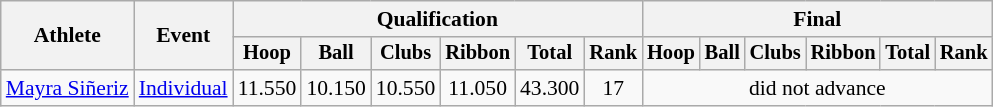<table class=wikitable style="font-size:90%">
<tr>
<th rowspan=2>Athlete</th>
<th rowspan=2>Event</th>
<th colspan=6>Qualification</th>
<th colspan=6>Final</th>
</tr>
<tr style="font-size:95%">
<th>Hoop</th>
<th>Ball</th>
<th>Clubs</th>
<th>Ribbon</th>
<th>Total</th>
<th>Rank</th>
<th>Hoop</th>
<th>Ball</th>
<th>Clubs</th>
<th>Ribbon</th>
<th>Total</th>
<th>Rank</th>
</tr>
<tr align=center>
<td align=left><a href='#'>Mayra Siñeriz</a></td>
<td align=left><a href='#'>Individual</a></td>
<td>11.550</td>
<td>10.150</td>
<td>10.550</td>
<td>11.050</td>
<td>43.300</td>
<td>17</td>
<td colspan=6>did not advance</td>
</tr>
</table>
